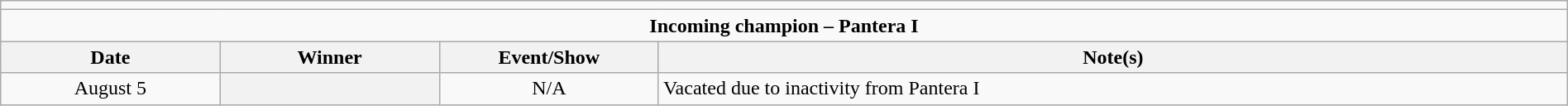<table class="wikitable" style="text-align:center; width:100%;">
<tr>
<td colspan="5"></td>
</tr>
<tr>
<td colspan="5"><strong>Incoming champion – Pantera I</strong></td>
</tr>
<tr>
<th style="width:14%;">Date</th>
<th style="width:14%;">Winner</th>
<th style="width:14%;">Event/Show</th>
<th style="width:58%;">Note(s)</th>
</tr>
<tr>
<td>August 5</td>
<th></th>
<td>N/A</td>
<td align=left>Vacated due to inactivity from Pantera I</td>
</tr>
</table>
